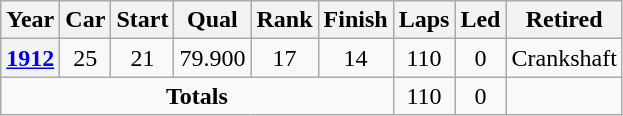<table class="wikitable" style="text-align:center">
<tr>
<th>Year</th>
<th>Car</th>
<th>Start</th>
<th>Qual</th>
<th>Rank</th>
<th>Finish</th>
<th>Laps</th>
<th>Led</th>
<th>Retired</th>
</tr>
<tr>
<th><a href='#'>1912</a></th>
<td>25</td>
<td>21</td>
<td>79.900</td>
<td>17</td>
<td>14</td>
<td>110</td>
<td>0</td>
<td>Crankshaft</td>
</tr>
<tr>
<td colspan=6><strong>Totals</strong></td>
<td>110</td>
<td>0</td>
<td></td>
</tr>
</table>
